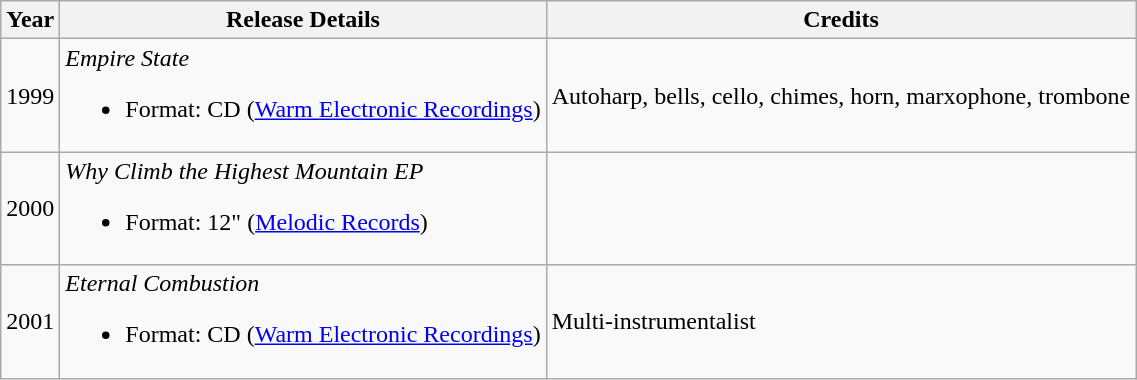<table class="wikitable">
<tr>
<th>Year</th>
<th>Release Details</th>
<th>Credits</th>
</tr>
<tr>
<td>1999</td>
<td><em>Empire State</em><br><ul><li>Format: CD (<a href='#'>Warm Electronic Recordings</a>)</li></ul></td>
<td>Autoharp, bells, cello, chimes, horn, marxophone, trombone</td>
</tr>
<tr>
<td>2000</td>
<td><em>Why Climb the Highest Mountain EP</em><br><ul><li>Format: 12" (<a href='#'>Melodic Records</a>)</li></ul></td>
<td></td>
</tr>
<tr>
<td>2001</td>
<td><em>Eternal Combustion</em><br><ul><li>Format: CD (<a href='#'>Warm Electronic Recordings</a>)</li></ul></td>
<td>Multi-instrumentalist</td>
</tr>
</table>
